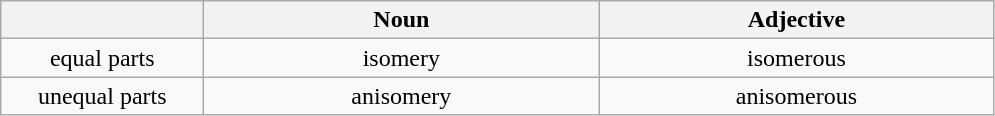<table class="wikitable">
<tr>
<th scope="col" style="width: 8em;"></th>
<th scope="col" style="width: 16em;">Noun</th>
<th scope="col" style="width: 16em;">Adjective</th>
</tr>
<tr style="text-align: center;">
<td>equal parts</td>
<td>isomery</td>
<td>isomerous</td>
</tr>
<tr style="text-align: center;">
<td>unequal parts</td>
<td>anisomery</td>
<td>anisomerous</td>
</tr>
</table>
